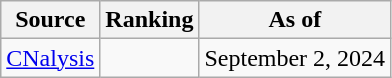<table class="wikitable" style="text-align:center">
<tr>
<th>Source</th>
<th>Ranking</th>
<th>As of</th>
</tr>
<tr>
<td align=left><a href='#'>CNalysis</a></td>
<td></td>
<td>September 2, 2024</td>
</tr>
</table>
